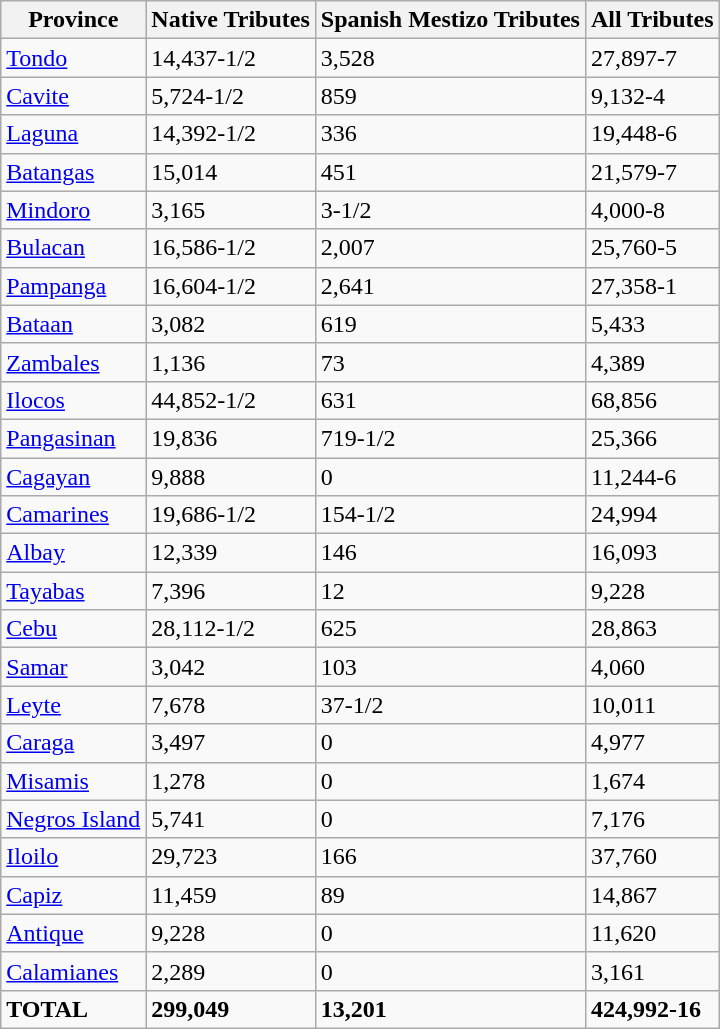<table class="wikitable">
<tr>
<th>Province</th>
<th>Native Tributes</th>
<th>Spanish Mestizo Tributes</th>
<th>All Tributes</th>
</tr>
<tr>
<td><a href='#'>Tondo</a></td>
<td>14,437-1/2</td>
<td>3,528</td>
<td>27,897-7</td>
</tr>
<tr>
<td><a href='#'>Cavite</a></td>
<td>5,724-1/2</td>
<td>859</td>
<td>9,132-4</td>
</tr>
<tr>
<td><a href='#'>Laguna</a></td>
<td>14,392-1/2</td>
<td>336</td>
<td>19,448-6</td>
</tr>
<tr>
<td><a href='#'>Batangas</a></td>
<td>15,014</td>
<td>451</td>
<td>21,579-7</td>
</tr>
<tr>
<td><a href='#'>Mindoro</a></td>
<td>3,165</td>
<td>3-1/2</td>
<td>4,000-8</td>
</tr>
<tr>
<td><a href='#'>Bulacan</a></td>
<td>16,586-1/2</td>
<td>2,007</td>
<td>25,760-5</td>
</tr>
<tr>
<td><a href='#'>Pampanga</a></td>
<td>16,604-1/2</td>
<td>2,641</td>
<td>27,358-1</td>
</tr>
<tr>
<td><a href='#'>Bataan</a></td>
<td>3,082</td>
<td>619</td>
<td>5,433</td>
</tr>
<tr>
<td><a href='#'>Zambales</a></td>
<td>1,136</td>
<td>73</td>
<td>4,389</td>
</tr>
<tr>
<td><a href='#'>Ilocos</a></td>
<td>44,852-1/2</td>
<td>631</td>
<td>68,856</td>
</tr>
<tr>
<td><a href='#'>Pangasinan</a></td>
<td>19,836</td>
<td>719-1/2</td>
<td>25,366</td>
</tr>
<tr>
<td><a href='#'>Cagayan</a></td>
<td>9,888</td>
<td>0</td>
<td>11,244-6</td>
</tr>
<tr>
<td><a href='#'>Camarines</a></td>
<td>19,686-1/2</td>
<td>154-1/2</td>
<td>24,994</td>
</tr>
<tr>
<td><a href='#'>Albay</a></td>
<td>12,339</td>
<td>146</td>
<td>16,093</td>
</tr>
<tr>
<td><a href='#'>Tayabas</a></td>
<td>7,396</td>
<td>12</td>
<td>9,228</td>
</tr>
<tr>
<td><a href='#'>Cebu</a></td>
<td>28,112-1/2</td>
<td>625</td>
<td>28,863</td>
</tr>
<tr>
<td><a href='#'>Samar</a></td>
<td>3,042</td>
<td>103</td>
<td>4,060</td>
</tr>
<tr>
<td><a href='#'>Leyte</a></td>
<td>7,678</td>
<td>37-1/2</td>
<td>10,011</td>
</tr>
<tr>
<td><a href='#'>Caraga</a></td>
<td>3,497</td>
<td>0</td>
<td>4,977</td>
</tr>
<tr>
<td><a href='#'>Misamis</a></td>
<td>1,278</td>
<td>0</td>
<td>1,674</td>
</tr>
<tr>
<td><a href='#'>Negros Island</a></td>
<td>5,741</td>
<td>0</td>
<td>7,176</td>
</tr>
<tr>
<td><a href='#'>Iloilo</a></td>
<td>29,723</td>
<td>166</td>
<td>37,760</td>
</tr>
<tr>
<td><a href='#'>Capiz</a></td>
<td>11,459</td>
<td>89</td>
<td>14,867</td>
</tr>
<tr>
<td><a href='#'>Antique</a></td>
<td>9,228</td>
<td>0</td>
<td>11,620</td>
</tr>
<tr>
<td><a href='#'>Calamianes</a></td>
<td>2,289</td>
<td>0</td>
<td>3,161</td>
</tr>
<tr>
<td><strong>TOTAL</strong></td>
<td><strong>299,049</strong></td>
<td><strong>13,201</strong></td>
<td><strong> 424,992-16</strong></td>
</tr>
</table>
